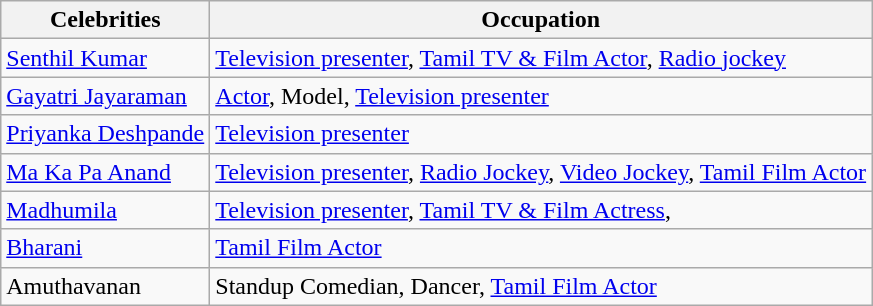<table class="wikitable">
<tr>
<th>Celebrities</th>
<th>Occupation</th>
</tr>
<tr>
<td><a href='#'>Senthil Kumar</a></td>
<td><a href='#'>Television presenter</a>, <a href='#'>Tamil TV & Film Actor</a>, <a href='#'>Radio jockey</a></td>
</tr>
<tr>
<td><a href='#'>Gayatri Jayaraman</a></td>
<td><a href='#'>Actor</a>, Model, <a href='#'>Television presenter</a></td>
</tr>
<tr>
<td><a href='#'>Priyanka Deshpande</a></td>
<td><a href='#'>Television presenter</a></td>
</tr>
<tr>
<td><a href='#'>Ma Ka Pa Anand</a></td>
<td><a href='#'>Television presenter</a>, <a href='#'>Radio Jockey</a>, <a href='#'>Video Jockey</a>, <a href='#'>Tamil Film Actor</a></td>
</tr>
<tr>
<td><a href='#'>Madhumila</a></td>
<td><a href='#'>Television presenter</a>, <a href='#'>Tamil TV & Film Actress</a>,</td>
</tr>
<tr>
<td><a href='#'>Bharani</a></td>
<td><a href='#'>Tamil Film Actor</a></td>
</tr>
<tr>
<td>Amuthavanan</td>
<td>Standup Comedian,  Dancer, <a href='#'>Tamil Film Actor</a></td>
</tr>
</table>
